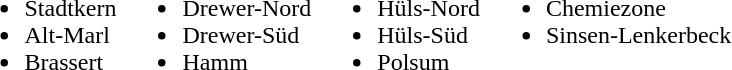<table>
<tr>
<td valign="top"><br><ul><li>Stadtkern</li><li>Alt-Marl</li><li>Brassert</li></ul></td>
<td valign="top"><br><ul><li>Drewer-Nord</li><li>Drewer-Süd</li><li>Hamm</li></ul></td>
<td valign="top"><br><ul><li>Hüls-Nord</li><li>Hüls-Süd</li><li>Polsum</li></ul></td>
<td valign="top"><br><ul><li>Chemiezone</li><li>Sinsen-Lenkerbeck</li></ul></td>
</tr>
</table>
